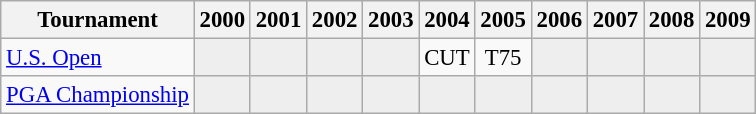<table class="wikitable" style="font-size:95%;text-align:center;">
<tr>
<th>Tournament</th>
<th>2000</th>
<th>2001</th>
<th>2002</th>
<th>2003</th>
<th>2004</th>
<th>2005</th>
<th>2006</th>
<th>2007</th>
<th>2008</th>
<th>2009</th>
</tr>
<tr>
<td align=left><a href='#'>U.S. Open</a></td>
<td style="background:#eeeeee;"></td>
<td style="background:#eeeeee;"></td>
<td style="background:#eeeeee;"></td>
<td style="background:#eeeeee;"></td>
<td>CUT</td>
<td>T75</td>
<td style="background:#eeeeee;"></td>
<td style="background:#eeeeee;"></td>
<td style="background:#eeeeee;"></td>
<td style="background:#eeeeee;"></td>
</tr>
<tr>
<td align=left><a href='#'>PGA Championship</a></td>
<td style="background:#eeeeee;"></td>
<td style="background:#eeeeee;"></td>
<td style="background:#eeeeee;"></td>
<td style="background:#eeeeee;"></td>
<td style="background:#eeeeee;"></td>
<td style="background:#eeeeee;"></td>
<td style="background:#eeeeee;"></td>
<td style="background:#eeeeee;"></td>
<td style="background:#eeeeee;"></td>
<td style="background:#eeeeee;"></td>
</tr>
</table>
